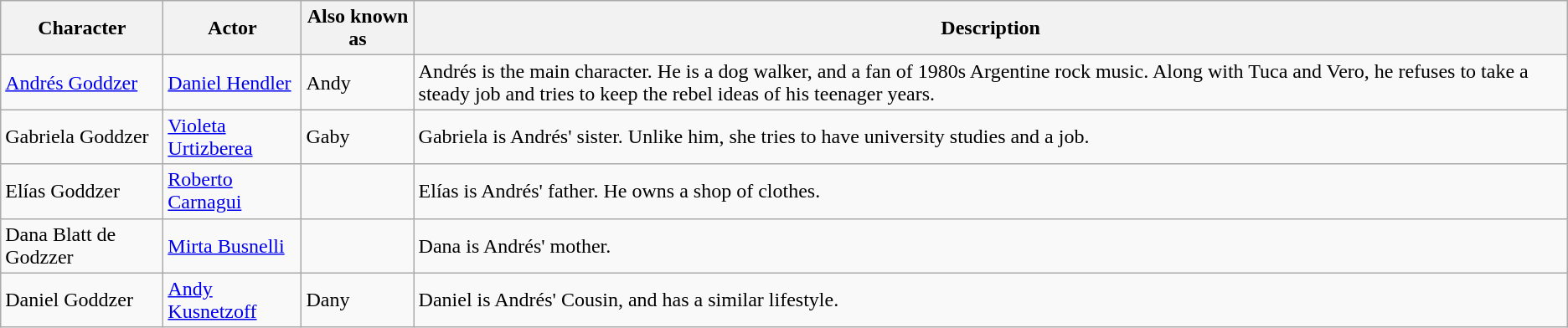<table class="wikitable sortable">
<tr>
<th>Character</th>
<th>Actor</th>
<th>Also known as</th>
<th>Description</th>
</tr>
<tr>
<td><a href='#'>Andrés Goddzer</a></td>
<td><a href='#'>Daniel Hendler</a></td>
<td>Andy</td>
<td>Andrés is the main character. He is a dog walker, and a fan of 1980s Argentine rock music. Along with Tuca and Vero, he refuses to take a steady job and tries to keep the rebel ideas of his teenager years.</td>
</tr>
<tr>
<td>Gabriela Goddzer</td>
<td><a href='#'>Violeta Urtizberea</a></td>
<td>Gaby</td>
<td>Gabriela is Andrés' sister. Unlike him, she tries to have university studies and a job.</td>
</tr>
<tr>
<td>Elías Goddzer</td>
<td><a href='#'>Roberto Carnagui</a></td>
<td></td>
<td>Elías is Andrés' father. He owns a shop of clothes.</td>
</tr>
<tr>
<td>Dana Blatt de Godzzer</td>
<td><a href='#'>Mirta Busnelli</a></td>
<td></td>
<td>Dana is Andrés' mother.</td>
</tr>
<tr>
<td>Daniel Goddzer</td>
<td><a href='#'>Andy Kusnetzoff</a></td>
<td>Dany</td>
<td>Daniel is Andrés' Cousin, and has a similar lifestyle.</td>
</tr>
</table>
